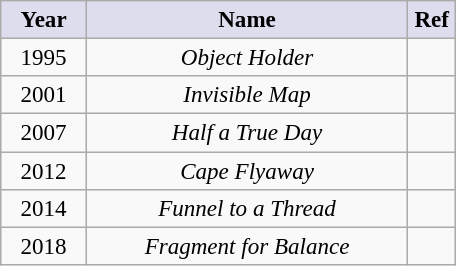<table class="wikitable" style="font-size:96%; text-align:center; margin: 6px;">
<tr>
<th style="background:#dde; width:50px;">Year</th>
<th style="background:#dde; width:207px;">Name</th>
<th style="background:#dde; width:25px;">Ref</th>
</tr>
<tr>
<td>1995</td>
<td><em>Object Holder</em></td>
<td></td>
</tr>
<tr>
<td>2001</td>
<td><em>Invisible Map</em></td>
<td></td>
</tr>
<tr>
<td>2007</td>
<td><em>Half a True Day</em></td>
<td></td>
</tr>
<tr>
<td>2012</td>
<td><em>Cape Flyaway</em></td>
<td></td>
</tr>
<tr>
<td>2014</td>
<td><em>Funnel to a Thread</em></td>
<td></td>
</tr>
<tr>
<td>2018</td>
<td><em>Fragment for Balance</em></td>
<td></td>
</tr>
</table>
